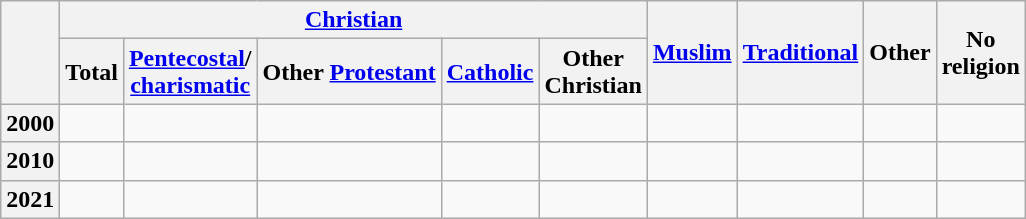<table class="wikitable">
<tr>
<th rowspan="2"></th>
<th colspan="5"><a href='#'>Christian</a></th>
<th rowspan="2"><a href='#'>Muslim</a></th>
<th rowspan="2"><a href='#'>Traditional</a></th>
<th rowspan="2">Other</th>
<th rowspan="2">No<br>religion</th>
</tr>
<tr>
<th>Total</th>
<th><a href='#'>Pentecostal</a>/<br><a href='#'>charismatic</a></th>
<th>Other <a href='#'>Protestant</a></th>
<th><a href='#'>Catholic</a></th>
<th>Other<br>Christian</th>
</tr>
<tr>
<th>2000</th>
<td></td>
<td></td>
<td></td>
<td></td>
<td></td>
<td></td>
<td></td>
<td></td>
<td></td>
</tr>
<tr>
<th>2010</th>
<td></td>
<td></td>
<td></td>
<td></td>
<td></td>
<td></td>
<td></td>
<td></td>
<td></td>
</tr>
<tr>
<th>2021</th>
<td></td>
<td></td>
<td></td>
<td></td>
<td></td>
<td></td>
<td></td>
<td></td>
<td></td>
</tr>
</table>
